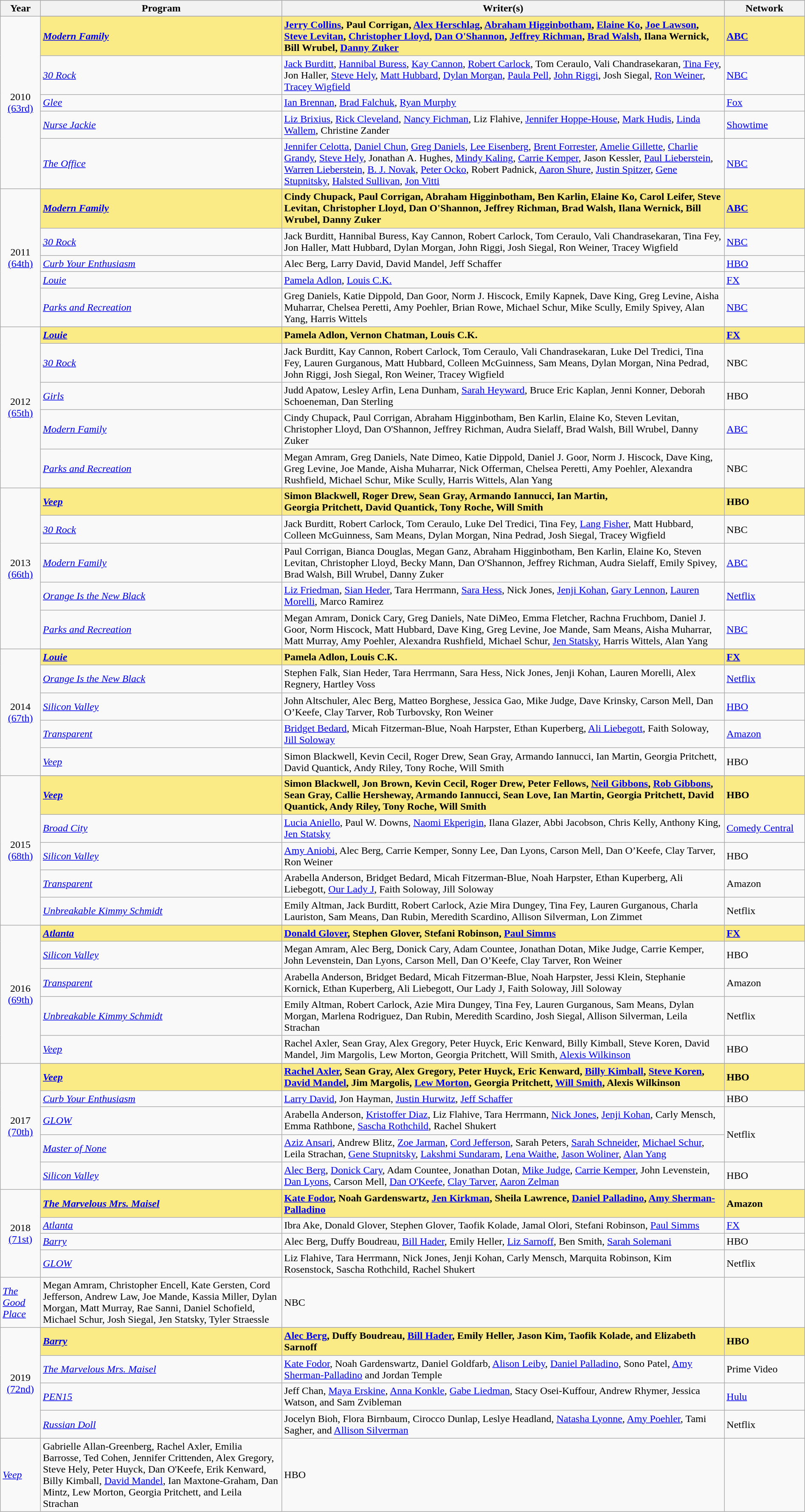<table class="wikitable" style="width:100%">
<tr bgcolor="#bebebe">
<th width="5%">Year</th>
<th width="30%">Program</th>
<th width="55%">Writer(s)</th>
<th width="10%">Network</th>
</tr>
<tr>
<td rowspan=6 style="text-align:center">2010<br><a href='#'>(63rd)</a><br></td>
</tr>
<tr style="background:#FAEB86">
<td><strong><em><a href='#'>Modern Family</a></em></strong></td>
<td><strong><a href='#'>Jerry Collins</a>, Paul Corrigan, <a href='#'>Alex Herschlag</a>, <a href='#'>Abraham Higginbotham</a>, <a href='#'>Elaine Ko</a>, <a href='#'>Joe Lawson</a>, <a href='#'>Steve Levitan</a>, <a href='#'>Christopher Lloyd</a>, <a href='#'>Dan O'Shannon</a>, <a href='#'>Jeffrey Richman</a>, <a href='#'>Brad Walsh</a>, Ilana Wernick, Bill Wrubel, <a href='#'>Danny Zuker</a></strong></td>
<td><strong><a href='#'>ABC</a></strong></td>
</tr>
<tr>
<td><em><a href='#'>30 Rock</a></em></td>
<td><a href='#'>Jack Burditt</a>, <a href='#'>Hannibal Buress</a>, <a href='#'>Kay Cannon</a>, <a href='#'>Robert Carlock</a>, Tom Ceraulo, Vali Chandrasekaran, <a href='#'>Tina Fey</a>, Jon Haller, <a href='#'>Steve Hely</a>, <a href='#'>Matt Hubbard</a>, <a href='#'>Dylan Morgan</a>, <a href='#'>Paula Pell</a>, <a href='#'>John Riggi</a>, Josh Siegal, <a href='#'>Ron Weiner</a>, <a href='#'>Tracey Wigfield</a></td>
<td><a href='#'>NBC</a></td>
</tr>
<tr>
<td><em><a href='#'>Glee</a></em></td>
<td><a href='#'>Ian Brennan</a>, <a href='#'>Brad Falchuk</a>, <a href='#'>Ryan Murphy</a></td>
<td><a href='#'>Fox</a></td>
</tr>
<tr>
<td><em><a href='#'>Nurse Jackie</a></em></td>
<td><a href='#'>Liz Brixius</a>, <a href='#'>Rick Cleveland</a>, <a href='#'>Nancy Fichman</a>, Liz Flahive, <a href='#'>Jennifer Hoppe-House</a>, <a href='#'>Mark Hudis</a>, <a href='#'>Linda Wallem</a>, Christine Zander</td>
<td><a href='#'>Showtime</a></td>
</tr>
<tr>
<td><em><a href='#'>The Office</a></em></td>
<td><a href='#'>Jennifer Celotta</a>, <a href='#'>Daniel Chun</a>, <a href='#'>Greg Daniels</a>, <a href='#'>Lee Eisenberg</a>, <a href='#'>Brent Forrester</a>, <a href='#'>Amelie Gillette</a>, <a href='#'>Charlie Grandy</a>, <a href='#'>Steve Hely</a>, Jonathan A. Hughes, <a href='#'>Mindy Kaling</a>, <a href='#'>Carrie Kemper</a>, Jason Kessler, <a href='#'>Paul Lieberstein</a>, <a href='#'>Warren Lieberstein</a>, <a href='#'>B. J. Novak</a>, <a href='#'>Peter Ocko</a>, Robert Padnick, <a href='#'>Aaron Shure</a>, <a href='#'>Justin Spitzer</a>, <a href='#'>Gene Stupnitsky</a>, <a href='#'>Halsted Sullivan</a>, <a href='#'>Jon Vitti</a></td>
<td><a href='#'>NBC</a></td>
</tr>
<tr>
<td rowspan=6 style="text-align:center">2011<br><a href='#'>(64th)</a><br></td>
</tr>
<tr style="background:#FAEB86">
<td><strong><em><a href='#'>Modern Family</a></em></strong></td>
<td><strong>Cindy Chupack, Paul Corrigan, Abraham Higginbotham, Ben Karlin, Elaine Ko, Carol Leifer, Steve Levitan, Christopher Lloyd, Dan O'Shannon, Jeffrey Richman, Brad Walsh, Ilana Wernick, Bill Wrubel, Danny Zuker</strong></td>
<td><strong><a href='#'>ABC</a></strong></td>
</tr>
<tr>
<td><em><a href='#'>30 Rock</a></em></td>
<td>Jack Burditt, Hannibal Buress, Kay Cannon, Robert Carlock, Tom Ceraulo, Vali Chandrasekaran, Tina Fey, Jon Haller, Matt Hubbard, Dylan Morgan, John Riggi, Josh Siegal, Ron Weiner, Tracey Wigfield</td>
<td><a href='#'>NBC</a></td>
</tr>
<tr>
<td><em><a href='#'>Curb Your Enthusiasm</a></em></td>
<td>Alec Berg, Larry David, David Mandel, Jeff Schaffer</td>
<td><a href='#'>HBO</a></td>
</tr>
<tr>
<td><em><a href='#'>Louie</a></em></td>
<td><a href='#'>Pamela Adlon</a>, <a href='#'>Louis C.K.</a></td>
<td><a href='#'>FX</a></td>
</tr>
<tr>
<td><em><a href='#'>Parks and Recreation</a></em></td>
<td>Greg Daniels, Katie Dippold, Dan Goor, Norm J. Hiscock, Emily Kapnek, Dave King, Greg Levine, Aisha Muharrar, Chelsea Peretti, Amy Poehler, Brian Rowe, Michael Schur, Mike Scully, Emily Spivey, Alan Yang, Harris Wittels</td>
<td><a href='#'>NBC</a></td>
</tr>
<tr>
<td rowspan=6 style="text-align:center">2012<br><a href='#'>(65th)</a><br></td>
</tr>
<tr style="background:#FAEB86">
<td><strong><em><a href='#'>Louie</a></em></strong></td>
<td><strong>Pamela Adlon, Vernon Chatman, Louis C.K.</strong></td>
<td><strong><a href='#'>FX</a></strong></td>
</tr>
<tr>
<td><em><a href='#'>30 Rock</a></em></td>
<td>Jack Burditt, Kay Cannon, Robert Carlock, Tom Ceraulo, Vali Chandrasekaran, Luke Del Tredici, Tina Fey, Lauren Gurganous, Matt Hubbard, Colleen McGuinness, Sam Means, Dylan Morgan, Nina Pedrad, John Riggi, Josh Siegal, Ron Weiner, Tracey Wigfield</td>
<td>NBC</td>
</tr>
<tr>
<td><em><a href='#'>Girls</a></em></td>
<td>Judd Apatow, Lesley Arfin, Lena Dunham, <a href='#'>Sarah Heyward</a>, Bruce Eric Kaplan, Jenni Konner, Deborah Schoeneman, Dan Sterling</td>
<td>HBO</td>
</tr>
<tr>
<td><em><a href='#'>Modern Family</a></em></td>
<td>Cindy Chupack, Paul Corrigan, Abraham Higginbotham, Ben Karlin, Elaine Ko, Steven Levitan, Christopher Lloyd, Dan O'Shannon, Jeffrey Richman, Audra Sielaff, Brad Walsh, Bill Wrubel, Danny Zuker</td>
<td><a href='#'>ABC</a></td>
</tr>
<tr>
<td><em><a href='#'>Parks and Recreation</a></em></td>
<td>Megan Amram, Greg Daniels, Nate Dimeo, Katie Dippold, Daniel J. Goor, Norm J. Hiscock, Dave King, Greg Levine, Joe Mande, Aisha Muharrar, Nick Offerman, Chelsea Peretti, Amy Poehler, Alexandra Rushfield, Michael Schur, Mike Scully, Harris Wittels, Alan Yang</td>
<td>NBC</td>
</tr>
<tr>
<td rowspan=6 style="text-align:center">2013<br><a href='#'>(66th)</a><br></td>
</tr>
<tr style="background:#FAEB86">
<td><strong><em><a href='#'>Veep</a></em></strong></td>
<td><strong>Simon Blackwell, Roger Drew, Sean Gray, Armando Iannucci, Ian Martin, <br>Georgia Pritchett, David Quantick, Tony Roche, Will Smith</strong></td>
<td><strong>HBO</strong></td>
</tr>
<tr>
<td><em><a href='#'>30 Rock</a></em></td>
<td>Jack Burditt, Robert Carlock, Tom Ceraulo, Luke Del Tredici, Tina Fey, <a href='#'>Lang Fisher</a>, Matt Hubbard, Colleen McGuinness, Sam Means, Dylan Morgan, Nina Pedrad, Josh Siegal, Tracey Wigfield</td>
<td>NBC</td>
</tr>
<tr>
<td><em><a href='#'>Modern Family</a></em></td>
<td>Paul Corrigan, Bianca Douglas, Megan Ganz, Abraham Higginbotham, Ben Karlin, Elaine Ko, Steven Levitan, Christopher Lloyd, Becky Mann, Dan O'Shannon, Jeffrey Richman, Audra Sielaff, Emily Spivey, Brad Walsh, Bill Wrubel, Danny Zuker</td>
<td><a href='#'>ABC</a></td>
</tr>
<tr>
<td><em><a href='#'>Orange Is the New Black</a></em></td>
<td><a href='#'>Liz Friedman</a>, <a href='#'>Sian Heder</a>, Tara Herrmann, <a href='#'>Sara Hess</a>, Nick Jones, <a href='#'>Jenji Kohan</a>, <a href='#'>Gary Lennon</a>, <a href='#'>Lauren Morelli</a>, Marco Ramirez</td>
<td><a href='#'>Netflix</a></td>
</tr>
<tr>
<td><em><a href='#'>Parks and Recreation</a></em></td>
<td>Megan Amram, Donick Cary, Greg Daniels, Nate DiMeo, Emma Fletcher, Rachna Fruchbom, Daniel J. Goor, Norm Hiscock, Matt Hubbard, Dave King, Greg Levine, Joe Mande, Sam Means, Aisha Muharrar, Matt Murray, Amy Poehler, Alexandra Rushfield, Michael Schur, <a href='#'>Jen Statsky</a>, Harris Wittels, Alan Yang</td>
<td><a href='#'>NBC</a></td>
</tr>
<tr>
<td rowspan=6 style="text-align:center">2014<br><a href='#'>(67th)</a><br></td>
</tr>
<tr style="background:#FAEB86">
<td><strong><em><a href='#'>Louie</a></em></strong></td>
<td><strong>Pamela Adlon, Louis C.K.</strong></td>
<td><strong><a href='#'>FX</a></strong></td>
</tr>
<tr>
<td><em><a href='#'>Orange Is the New Black</a></em></td>
<td>Stephen Falk, Sian Heder, Tara Herrmann, Sara Hess, Nick Jones, Jenji Kohan, Lauren Morelli, Alex Regnery, Hartley Voss</td>
<td><a href='#'>Netflix</a></td>
</tr>
<tr>
<td><em><a href='#'>Silicon Valley</a></em></td>
<td>John Altschuler, Alec Berg, Matteo Borghese, Jessica Gao, Mike Judge, Dave Krinsky, Carson Mell, Dan O’Keefe, Clay Tarver, Rob Turbovsky, Ron Weiner</td>
<td><a href='#'>HBO</a></td>
</tr>
<tr>
<td><em><a href='#'>Transparent</a></em></td>
<td><a href='#'>Bridget Bedard</a>, Micah Fitzerman-Blue, Noah Harpster, Ethan Kuperberg, <a href='#'>Ali Liebegott</a>, Faith Soloway, <a href='#'>Jill Soloway</a></td>
<td><a href='#'>Amazon</a></td>
</tr>
<tr>
<td><em><a href='#'>Veep</a></em></td>
<td>Simon Blackwell, Kevin Cecil, Roger Drew, Sean Gray, Armando Iannucci, Ian Martin, Georgia Pritchett, David Quantick, Andy Riley, Tony Roche, Will Smith</td>
<td>HBO</td>
</tr>
<tr>
<td rowspan=6 style="text-align:center">2015<br><a href='#'>(68th)</a><br></td>
</tr>
<tr style="background:#FAEB86">
<td><strong><em><a href='#'>Veep</a></em></strong></td>
<td><strong>Simon Blackwell, Jon Brown, Kevin Cecil, Roger Drew, Peter Fellows, <a href='#'>Neil Gibbons</a>, <a href='#'>Rob Gibbons</a>, Sean Gray, Callie Hersheway, Armando Iannucci, Sean Love, Ian Martin, Georgia Pritchett, David Quantick, Andy Riley, Tony Roche, Will Smith</strong></td>
<td><strong>HBO</strong></td>
</tr>
<tr>
<td><em><a href='#'>Broad City</a></em></td>
<td><a href='#'>Lucia Aniello</a>, Paul W. Downs, <a href='#'>Naomi Ekperigin</a>, Ilana Glazer, Abbi Jacobson, Chris Kelly, Anthony King, <a href='#'>Jen Statsky</a></td>
<td><a href='#'>Comedy Central</a></td>
</tr>
<tr>
<td><em><a href='#'>Silicon Valley</a></em></td>
<td><a href='#'>Amy Aniobi</a>, Alec Berg, Carrie Kemper, Sonny Lee, Dan Lyons, Carson Mell, Dan O’Keefe, Clay Tarver, Ron Weiner</td>
<td>HBO</td>
</tr>
<tr>
<td><em><a href='#'>Transparent</a></em></td>
<td>Arabella Anderson, Bridget Bedard, Micah Fitzerman-Blue, Noah Harpster, Ethan Kuperberg, Ali Liebegott, <a href='#'>Our Lady J</a>, Faith Soloway, Jill Soloway</td>
<td>Amazon</td>
</tr>
<tr>
<td><em><a href='#'>Unbreakable Kimmy Schmidt</a></em></td>
<td>Emily Altman, Jack Burditt, Robert Carlock, Azie Mira Dungey, Tina Fey, Lauren Gurganous, Charla Lauriston, Sam Means, Dan Rubin, Meredith Scardino, Allison Silverman, Lon Zimmet</td>
<td>Netflix</td>
</tr>
<tr>
<td rowspan=6 style="text-align:center">2016<br><a href='#'>(69th)</a><br></td>
</tr>
<tr style="background:#FAEB86">
<td><strong><em><a href='#'>Atlanta</a></em></strong></td>
<td><strong><a href='#'>Donald Glover</a>, Stephen Glover, Stefani Robinson, <a href='#'>Paul Simms</a></strong></td>
<td><strong><a href='#'>FX</a></strong></td>
</tr>
<tr>
<td><em><a href='#'>Silicon Valley</a></em></td>
<td>Megan Amram, Alec Berg, Donick Cary, Adam Countee, Jonathan Dotan, Mike Judge, Carrie Kemper, John Levenstein, Dan Lyons, Carson Mell, Dan O’Keefe, Clay Tarver, Ron Weiner</td>
<td>HBO</td>
</tr>
<tr>
<td><em><a href='#'>Transparent</a></em></td>
<td>Arabella Anderson, Bridget Bedard, Micah Fitzerman-Blue, Noah Harpster, Jessi Klein, Stephanie Kornick, Ethan Kuperberg, Ali Liebegott, Our Lady J, Faith Soloway, Jill Soloway</td>
<td>Amazon</td>
</tr>
<tr>
<td><em><a href='#'>Unbreakable Kimmy Schmidt</a></em></td>
<td>Emily Altman, Robert Carlock, Azie Mira Dungey, Tina Fey, Lauren Gurganous, Sam Means, Dylan Morgan, Marlena Rodriguez, Dan Rubin, Meredith Scardino, Josh Siegal, Allison Silverman, Leila Strachan</td>
<td>Netflix</td>
</tr>
<tr>
<td><em><a href='#'>Veep</a></em></td>
<td>Rachel Axler, Sean Gray, Alex Gregory, Peter Huyck, Eric Kenward, Billy Kimball, Steve Koren, David Mandel, Jim Margolis, Lew Morton, Georgia Pritchett, Will Smith, <a href='#'>Alexis Wilkinson</a></td>
<td>HBO</td>
</tr>
<tr>
<td rowspan=6 style="text-align:center">2017<br><a href='#'>(70th)</a><br></td>
</tr>
<tr style="background:#FAEB86">
<td><strong><em><a href='#'>Veep</a></em></strong></td>
<td><strong><a href='#'>Rachel Axler</a>, Sean Gray, Alex Gregory, Peter Huyck, Eric Kenward, <a href='#'>Billy Kimball</a>, <a href='#'>Steve Koren</a>, <a href='#'>David Mandel</a>, Jim Margolis, <a href='#'>Lew Morton</a>, Georgia Pritchett, <a href='#'>Will Smith</a>, Alexis Wilkinson</strong></td>
<td><strong>HBO</strong></td>
</tr>
<tr>
<td><em><a href='#'>Curb Your Enthusiasm</a></em></td>
<td><a href='#'>Larry David</a>, Jon Hayman, <a href='#'>Justin Hurwitz</a>, <a href='#'>Jeff Schaffer</a></td>
<td>HBO</td>
</tr>
<tr>
<td><em><a href='#'>GLOW</a></em></td>
<td>Arabella Anderson, <a href='#'>Kristoffer Diaz</a>, Liz Flahive, Tara Herrmann, <a href='#'>Nick Jones</a>, <a href='#'>Jenji Kohan</a>, Carly Mensch, Emma Rathbone, <a href='#'>Sascha Rothchild</a>, Rachel Shukert</td>
<td rowspan=2>Netflix</td>
</tr>
<tr>
<td><em><a href='#'>Master of None</a></em></td>
<td><a href='#'>Aziz Ansari</a>, Andrew Blitz, <a href='#'>Zoe Jarman</a>, <a href='#'>Cord Jefferson</a>, Sarah Peters, <a href='#'>Sarah Schneider</a>, <a href='#'>Michael Schur</a>, Leila Strachan, <a href='#'>Gene Stupnitsky</a>, <a href='#'>Lakshmi Sundaram</a>, <a href='#'>Lena Waithe</a>, <a href='#'>Jason Woliner</a>, <a href='#'>Alan Yang</a></td>
</tr>
<tr>
<td><em><a href='#'>Silicon Valley</a></em></td>
<td><a href='#'>Alec Berg</a>, <a href='#'>Donick Cary</a>, Adam Countee, Jonathan Dotan, <a href='#'>Mike Judge</a>, <a href='#'>Carrie Kemper</a>, John Levenstein, <a href='#'>Dan Lyons</a>, Carson Mell, <a href='#'>Dan O'Keefe</a>, <a href='#'>Clay Tarver</a>, <a href='#'>Aaron Zelman</a></td>
<td>HBO</td>
</tr>
<tr>
<td rowspan=6 style="text-align:center">2018<br><a href='#'>(71st)</a><br></td>
</tr>
<tr>
</tr>
<tr style="background:#FAEB86">
<td><strong><em><a href='#'>The Marvelous Mrs. Maisel</a></em></strong></td>
<td><strong><a href='#'>Kate Fodor</a>, Noah Gardenswartz, <a href='#'>Jen Kirkman</a>, Sheila Lawrence, <a href='#'>Daniel Palladino</a>, <a href='#'>Amy Sherman-Palladino</a></strong></td>
<td><strong>Amazon</strong></td>
</tr>
<tr>
<td><em><a href='#'>Atlanta</a></em></td>
<td>Ibra Ake, Donald Glover, Stephen Glover, Taofik Kolade, Jamal Olori, Stefani Robinson, <a href='#'>Paul Simms</a></td>
<td><a href='#'>FX</a></td>
</tr>
<tr>
<td><em><a href='#'>Barry</a></em></td>
<td>Alec Berg, Duffy Boudreau, <a href='#'>Bill Hader</a>, Emily Heller, <a href='#'>Liz Sarnoff</a>, Ben Smith, <a href='#'>Sarah Solemani</a></td>
<td>HBO</td>
</tr>
<tr>
<td><em><a href='#'>GLOW</a></em></td>
<td>Liz Flahive, Tara Herrmann, Nick Jones, Jenji Kohan, Carly Mensch, Marquita Robinson, Kim Rosenstock, Sascha Rothchild, Rachel Shukert</td>
<td>Netflix</td>
</tr>
<tr>
<td><em><a href='#'>The Good Place</a></em></td>
<td>Megan Amram, Christopher Encell, Kate Gersten, Cord Jefferson, Andrew Law, Joe Mande, Kassia Miller, Dylan Morgan, Matt Murray, Rae Sanni, Daniel Schofield, Michael Schur, Josh Siegal, Jen Statsky, Tyler Straessle</td>
<td>NBC</td>
</tr>
<tr>
<td rowspan=6 style="text-align:center">2019<br><a href='#'>(72nd)</a><br></td>
</tr>
<tr>
</tr>
<tr style="background:#FAEB86">
<td><strong><em><a href='#'>Barry</a></em></strong></td>
<td><strong><a href='#'>Alec Berg</a>, Duffy Boudreau, <a href='#'>Bill Hader</a>, Emily Heller, Jason Kim, Taofik Kolade, and Elizabeth Sarnoff</strong></td>
<td><strong>HBO</strong></td>
</tr>
<tr>
<td><em><a href='#'>The Marvelous Mrs. Maisel</a></em></td>
<td><a href='#'>Kate Fodor</a>, Noah Gardenswartz, Daniel Goldfarb, <a href='#'>Alison Leiby</a>, <a href='#'>Daniel Palladino</a>, Sono Patel, <a href='#'>Amy Sherman-Palladino</a> and Jordan Temple</td>
<td>Prime Video</td>
</tr>
<tr>
<td><em><a href='#'>PEN15</a></em></td>
<td>Jeff Chan, <a href='#'>Maya Erskine</a>, <a href='#'>Anna Konkle</a>, <a href='#'>Gabe Liedman</a>, Stacy Osei-Kuffour, Andrew Rhymer, Jessica Watson, and Sam Zvibleman</td>
<td><a href='#'>Hulu</a></td>
</tr>
<tr>
<td><em><a href='#'>Russian Doll</a></em></td>
<td>Jocelyn Bioh, Flora Birnbaum, Cirocco Dunlap, Leslye Headland, <a href='#'>Natasha Lyonne</a>, <a href='#'>Amy Poehler</a>, Tami Sagher, and <a href='#'>Allison Silverman</a></td>
<td>Netflix</td>
</tr>
<tr>
<td><em><a href='#'>Veep</a></em></td>
<td>Gabrielle Allan-Greenberg, Rachel Axler, Emilia Barrosse, Ted Cohen, Jennifer Crittenden, Alex Gregory, Steve Hely, Peter Huyck, Dan O'Keefe, Erik Kenward, Billy Kimball, <a href='#'>David Mandel</a>, Ian Maxtone-Graham, Dan Mintz, Lew Morton, Georgia Pritchett, and Leila Strachan</td>
<td>HBO</td>
</tr>
</table>
